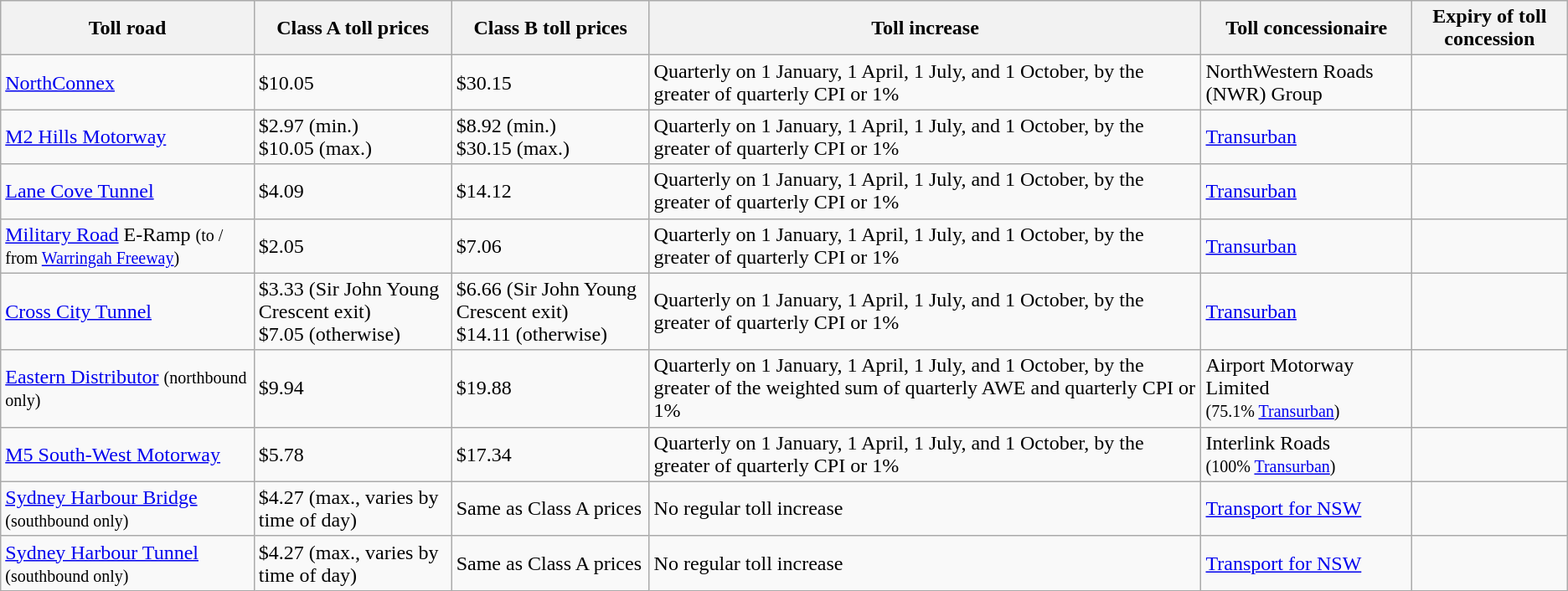<table class="wikitable sortable">
<tr>
<th>Toll road</th>
<th>Class A toll prices</th>
<th>Class B toll prices</th>
<th>Toll increase</th>
<th>Toll concessionaire</th>
<th>Expiry of toll concession<br></th>
</tr>
<tr>
<td><a href='#'>NorthConnex</a></td>
<td>$10.05</td>
<td>$30.15</td>
<td>Quarterly on 1 January, 1 April, 1 July, and 1 October, by the greater of quarterly CPI or 1%</td>
<td>NorthWestern Roads (NWR) Group</td>
<td><br></td>
</tr>
<tr>
<td><a href='#'>M2 Hills Motorway</a></td>
<td>$2.97 (min.)<br>$10.05 (max.)</td>
<td>$8.92 (min.)<br>$30.15 (max.)</td>
<td>Quarterly on 1 January, 1 April, 1 July, and 1 October, by the greater of quarterly CPI or 1%</td>
<td><a href='#'>Transurban</a></td>
<td><br></td>
</tr>
<tr>
<td><a href='#'>Lane Cove Tunnel</a></td>
<td>$4.09</td>
<td>$14.12</td>
<td>Quarterly on 1 January, 1 April, 1 July, and 1 October, by the greater of quarterly CPI or 1%</td>
<td><a href='#'>Transurban</a></td>
<td><br></td>
</tr>
<tr>
<td><a href='#'>Military Road</a> E-Ramp <small>(to / from <a href='#'>Warringah Freeway</a>)</small></td>
<td>$2.05</td>
<td>$7.06</td>
<td>Quarterly on 1 January, 1 April, 1 July, and 1 October, by the greater of quarterly CPI or 1%</td>
<td><a href='#'>Transurban</a></td>
<td><br></td>
</tr>
<tr>
<td><a href='#'>Cross City Tunnel</a></td>
<td>$3.33 (Sir John Young Crescent exit)<br>$7.05 (otherwise)</td>
<td>$6.66 (Sir John Young Crescent exit)<br>$14.11 (otherwise)</td>
<td>Quarterly on 1 January, 1 April, 1 July, and 1 October, by the greater of quarterly CPI or 1%</td>
<td><a href='#'>Transurban</a></td>
<td><br></td>
</tr>
<tr>
<td><a href='#'>Eastern Distributor</a> <small>(northbound only)</small></td>
<td>$9.94</td>
<td>$19.88</td>
<td>Quarterly on 1 January, 1 April, 1 July, and 1 October, by the greater of the weighted sum of quarterly AWE and quarterly CPI or 1%</td>
<td>Airport Motorway Limited<br><small>(75.1% <a href='#'>Transurban</a>)</small></td>
<td><br></td>
</tr>
<tr>
<td><a href='#'>M5 South-West Motorway</a></td>
<td>$5.78</td>
<td>$17.34</td>
<td>Quarterly on 1 January, 1 April, 1 July, and 1 October, by the greater of quarterly CPI or 1%</td>
<td>Interlink Roads<br><small>(100% <a href='#'>Transurban</a>)</small></td>
<td><br></td>
</tr>
<tr>
<td><a href='#'>Sydney Harbour Bridge</a> <small>(southbound only)</small></td>
<td>$4.27 (max., varies by time of day)</td>
<td>Same as Class A prices</td>
<td>No regular toll increase</td>
<td><a href='#'>Transport for NSW</a></td>
<td><br></td>
</tr>
<tr>
<td><a href='#'>Sydney Harbour Tunnel</a> <small>(southbound only)</small></td>
<td>$4.27 (max., varies by time of day)</td>
<td>Same as Class A prices</td>
<td>No regular toll increase</td>
<td><a href='#'>Transport for NSW</a></td>
<td><br></td>
</tr>
</table>
